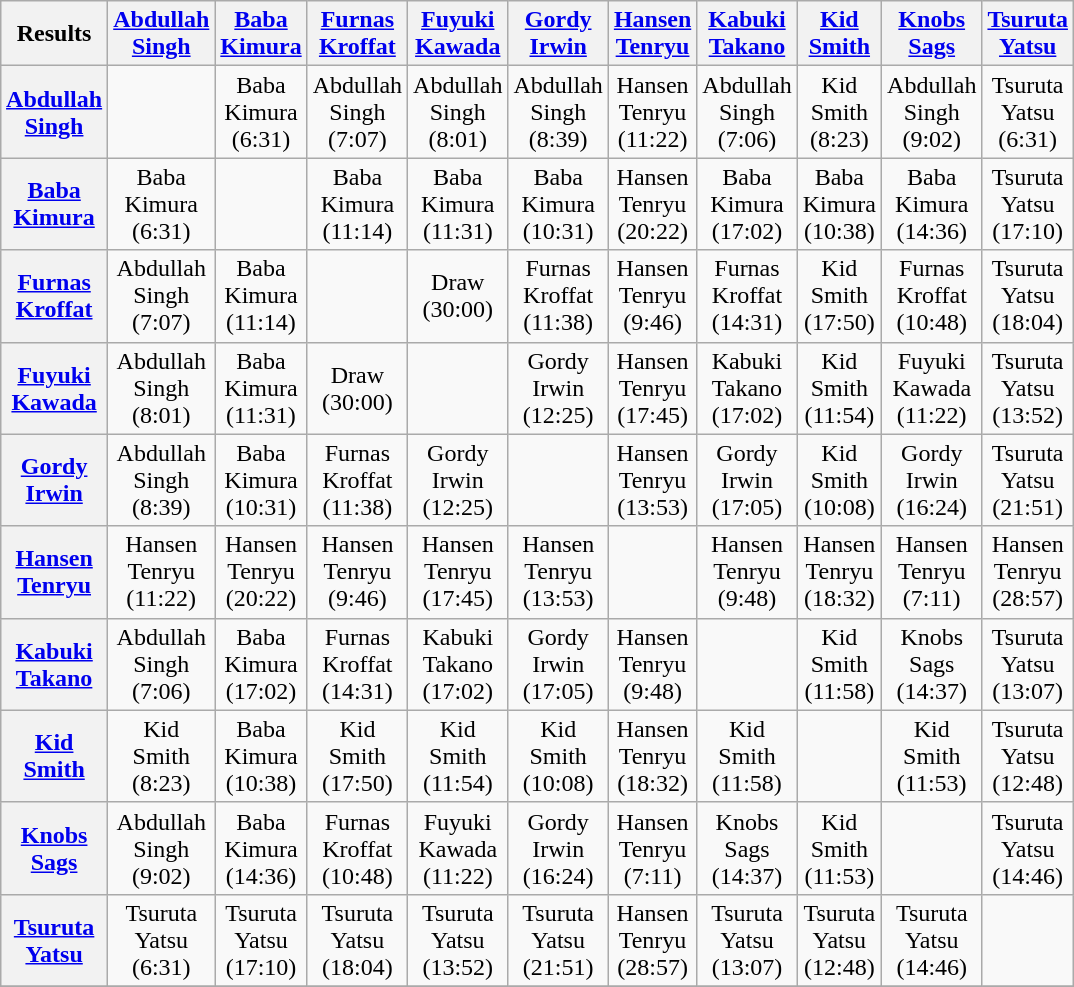<table class="wikitable" style="text-align:center; margin: 1em auto 1em auto">
<tr>
<th>Results</th>
<th><a href='#'>Abdullah</a><br><a href='#'>Singh</a></th>
<th><a href='#'>Baba</a><br><a href='#'>Kimura</a></th>
<th><a href='#'>Furnas</a><br><a href='#'>Kroffat</a></th>
<th><a href='#'>Fuyuki</a><br><a href='#'>Kawada</a></th>
<th><a href='#'>Gordy</a><br><a href='#'>Irwin</a></th>
<th><a href='#'>Hansen</a><br><a href='#'>Tenryu</a></th>
<th><a href='#'>Kabuki</a><br><a href='#'>Takano</a></th>
<th><a href='#'>Kid</a><br><a href='#'>Smith</a></th>
<th><a href='#'>Knobs</a><br><a href='#'>Sags</a></th>
<th><a href='#'>Tsuruta</a><br><a href='#'>Yatsu</a></th>
</tr>
<tr>
<th><a href='#'>Abdullah</a><br><a href='#'>Singh</a></th>
<td></td>
<td>Baba<br>Kimura<br>(6:31)</td>
<td>Abdullah<br>Singh<br>(7:07)</td>
<td>Abdullah<br>Singh<br>(8:01)</td>
<td>Abdullah<br>Singh<br>(8:39)</td>
<td>Hansen<br>Tenryu<br>(11:22)</td>
<td>Abdullah<br>Singh<br>(7:06)</td>
<td>Kid<br>Smith<br>(8:23)</td>
<td>Abdullah<br>Singh<br>(9:02)</td>
<td>Tsuruta<br>Yatsu<br>(6:31)</td>
</tr>
<tr>
<th><a href='#'>Baba</a><br><a href='#'>Kimura</a></th>
<td>Baba<br>Kimura<br>(6:31)</td>
<td></td>
<td>Baba<br>Kimura<br>(11:14)</td>
<td>Baba<br>Kimura<br>(11:31)</td>
<td>Baba<br>Kimura<br>(10:31)</td>
<td>Hansen<br>Tenryu<br>(20:22)</td>
<td>Baba<br>Kimura<br>(17:02)</td>
<td>Baba<br>Kimura<br>(10:38)</td>
<td>Baba<br>Kimura<br>(14:36)</td>
<td>Tsuruta<br>Yatsu<br>(17:10)</td>
</tr>
<tr>
<th><a href='#'>Furnas</a><br><a href='#'>Kroffat</a></th>
<td>Abdullah<br>Singh<br>(7:07)</td>
<td>Baba<br>Kimura<br>(11:14)</td>
<td></td>
<td>Draw<br>(30:00)</td>
<td>Furnas<br>Kroffat<br>(11:38)</td>
<td>Hansen<br>Tenryu<br>(9:46)</td>
<td>Furnas<br>Kroffat<br>(14:31)</td>
<td>Kid<br>Smith<br>(17:50)</td>
<td>Furnas<br>Kroffat<br>(10:48)</td>
<td>Tsuruta<br>Yatsu<br>(18:04)</td>
</tr>
<tr>
<th><a href='#'>Fuyuki</a><br><a href='#'>Kawada</a></th>
<td>Abdullah<br>Singh<br>(8:01)</td>
<td>Baba<br>Kimura<br>(11:31)</td>
<td>Draw<br>(30:00)</td>
<td></td>
<td>Gordy<br>Irwin<br>(12:25)</td>
<td>Hansen<br>Tenryu<br>(17:45)</td>
<td>Kabuki<br>Takano<br>(17:02)</td>
<td>Kid<br>Smith<br>(11:54)</td>
<td>Fuyuki<br>Kawada<br>(11:22)</td>
<td>Tsuruta<br>Yatsu<br>(13:52)</td>
</tr>
<tr>
<th><a href='#'>Gordy</a><br><a href='#'>Irwin</a></th>
<td>Abdullah<br>Singh<br>(8:39)</td>
<td>Baba<br>Kimura<br>(10:31)</td>
<td>Furnas<br>Kroffat<br>(11:38)</td>
<td>Gordy<br>Irwin<br>(12:25)</td>
<td></td>
<td>Hansen<br>Tenryu<br>(13:53)</td>
<td>Gordy<br>Irwin<br>(17:05)</td>
<td>Kid<br>Smith<br>(10:08)</td>
<td>Gordy<br>Irwin<br>(16:24)</td>
<td>Tsuruta<br>Yatsu<br>(21:51)</td>
</tr>
<tr>
<th><a href='#'>Hansen</a><br><a href='#'>Tenryu</a></th>
<td>Hansen<br>Tenryu<br>(11:22)</td>
<td>Hansen<br>Tenryu<br>(20:22)</td>
<td>Hansen<br>Tenryu<br>(9:46)</td>
<td>Hansen<br>Tenryu<br>(17:45)</td>
<td>Hansen<br>Tenryu<br>(13:53)</td>
<td></td>
<td>Hansen<br>Tenryu<br>(9:48)</td>
<td>Hansen<br>Tenryu<br>(18:32)</td>
<td>Hansen<br>Tenryu<br>(7:11)</td>
<td>Hansen<br>Tenryu<br>(28:57)</td>
</tr>
<tr>
<th><a href='#'>Kabuki</a><br><a href='#'>Takano</a></th>
<td>Abdullah<br>Singh<br>(7:06)</td>
<td>Baba<br>Kimura<br>(17:02)</td>
<td>Furnas<br>Kroffat<br>(14:31)</td>
<td>Kabuki<br>Takano<br>(17:02)</td>
<td>Gordy<br>Irwin<br>(17:05)</td>
<td>Hansen<br>Tenryu<br>(9:48)</td>
<td></td>
<td>Kid<br>Smith<br>(11:58)</td>
<td>Knobs<br>Sags<br>(14:37)</td>
<td>Tsuruta<br>Yatsu<br>(13:07)</td>
</tr>
<tr>
<th><a href='#'>Kid</a><br><a href='#'>Smith</a></th>
<td>Kid<br>Smith<br>(8:23)</td>
<td>Baba<br>Kimura<br>(10:38)</td>
<td>Kid<br>Smith<br>(17:50)</td>
<td>Kid<br>Smith<br>(11:54)</td>
<td>Kid<br>Smith<br>(10:08)</td>
<td>Hansen<br>Tenryu<br>(18:32)</td>
<td>Kid<br>Smith<br>(11:58)</td>
<td></td>
<td>Kid<br>Smith<br>(11:53)</td>
<td>Tsuruta<br>Yatsu<br>(12:48)</td>
</tr>
<tr>
<th><a href='#'>Knobs</a><br><a href='#'>Sags</a></th>
<td>Abdullah<br>Singh<br>(9:02)</td>
<td>Baba<br>Kimura<br>(14:36)</td>
<td>Furnas<br>Kroffat<br>(10:48)</td>
<td>Fuyuki<br>Kawada<br>(11:22)</td>
<td>Gordy<br>Irwin<br>(16:24)</td>
<td>Hansen<br>Tenryu<br>(7:11)</td>
<td>Knobs<br>Sags<br>(14:37)</td>
<td>Kid<br>Smith<br>(11:53)</td>
<td></td>
<td>Tsuruta<br>Yatsu<br>(14:46)</td>
</tr>
<tr>
<th><a href='#'>Tsuruta</a><br><a href='#'>Yatsu</a></th>
<td>Tsuruta<br>Yatsu<br>(6:31)</td>
<td>Tsuruta<br>Yatsu<br>(17:10)</td>
<td>Tsuruta<br>Yatsu<br>(18:04)</td>
<td>Tsuruta<br>Yatsu<br>(13:52)</td>
<td>Tsuruta<br>Yatsu<br>(21:51)</td>
<td>Hansen<br>Tenryu<br>(28:57)</td>
<td>Tsuruta<br>Yatsu<br>(13:07)</td>
<td>Tsuruta<br>Yatsu<br>(12:48)</td>
<td>Tsuruta<br>Yatsu<br>(14:46)</td>
<td></td>
</tr>
<tr>
</tr>
</table>
